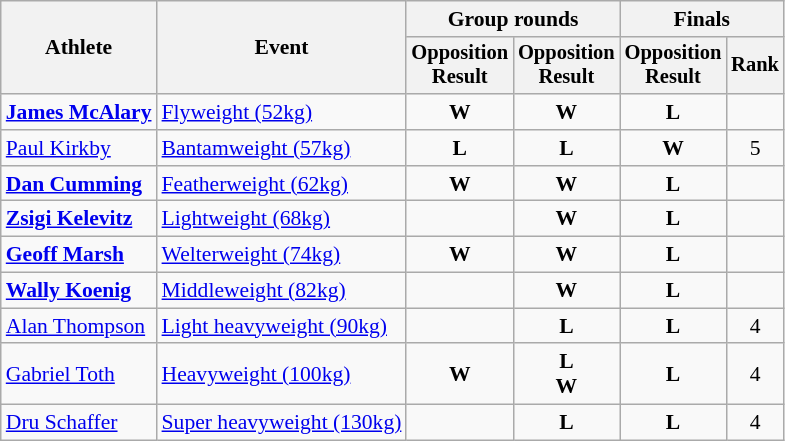<table class="wikitable" style="font-size:90%; text-align:center">
<tr>
<th rowspan=2>Athlete</th>
<th rowspan=2>Event</th>
<th colspan=2>Group rounds</th>
<th colspan=2>Finals</th>
</tr>
<tr style="font-size:95%">
<th>Opposition<br>Result</th>
<th>Opposition<br>Result</th>
<th>Opposition<br>Result</th>
<th>Rank</th>
</tr>
<tr>
<td align=left><strong><a href='#'>James McAlary</a></strong></td>
<td align=left><a href='#'>Flyweight (52kg)</a></td>
<td> <strong>W</strong></td>
<td> <strong>W</strong></td>
<td> <strong>L</strong></td>
<td></td>
</tr>
<tr>
<td align=left><a href='#'>Paul Kirkby</a></td>
<td align=left><a href='#'>Bantamweight (57kg)</a></td>
<td> <strong>L</strong></td>
<td> <strong>L</strong></td>
<td> <strong>W</strong></td>
<td>5</td>
</tr>
<tr>
<td align=left><strong><a href='#'>Dan Cumming</a></strong></td>
<td align=left><a href='#'>Featherweight (62kg)</a></td>
<td> <strong>W</strong></td>
<td> <strong>W</strong></td>
<td> <strong>L</strong></td>
<td></td>
</tr>
<tr>
<td align=left><strong><a href='#'>Zsigi Kelevitz</a></strong></td>
<td align=left><a href='#'>Lightweight (68kg)</a></td>
<td></td>
<td> <strong>W</strong></td>
<td> <strong>L</strong></td>
<td></td>
</tr>
<tr>
<td align=left><strong><a href='#'>Geoff Marsh</a></strong></td>
<td align=left><a href='#'>Welterweight (74kg)</a></td>
<td> <strong>W</strong></td>
<td> <strong>W</strong></td>
<td> <strong>L</strong></td>
<td></td>
</tr>
<tr>
<td align=left><strong><a href='#'>Wally Koenig</a></strong></td>
<td align=left><a href='#'>Middleweight (82kg)</a></td>
<td></td>
<td> <strong>W</strong></td>
<td> <strong>L</strong></td>
<td></td>
</tr>
<tr>
<td align=left><a href='#'>Alan Thompson</a></td>
<td align=left><a href='#'>Light heavyweight (90kg)</a></td>
<td></td>
<td> <strong>L</strong></td>
<td> <strong>L</strong></td>
<td>4</td>
</tr>
<tr>
<td align=left><a href='#'>Gabriel Toth</a></td>
<td align=left><a href='#'>Heavyweight (100kg)</a></td>
<td> <strong>W</strong></td>
<td> <strong>L</strong><br> <strong>W</strong></td>
<td> <strong>L</strong></td>
<td>4</td>
</tr>
<tr>
<td align=left><a href='#'>Dru Schaffer</a></td>
<td align=left><a href='#'>Super heavyweight (130kg)</a></td>
<td></td>
<td> <strong>L</strong></td>
<td> <strong>L</strong></td>
<td>4</td>
</tr>
</table>
